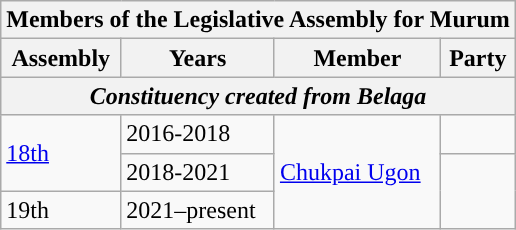<table class=wikitable>
<tr>
<th colspan="4">Members of the Legislative Assembly for Murum</th>
</tr>
<tr>
<th>Assembly</th>
<th>Years</th>
<th>Member</th>
<th>Party</th>
</tr>
<tr>
<th colspan=4 align=center><em>Constituency created from Belaga</em></th>
</tr>
<tr>
<td rowspan="2"><a href='#'>18th</a></td>
<td>2016-2018</td>
<td rowspan="3"><a href='#'>Chukpai Ugon</a></td>
<td></td>
</tr>
<tr>
<td>2018-2021</td>
<td rowspan=2></td>
</tr>
<tr>
<td>19th</td>
<td>2021–present</td>
</tr>
</table>
